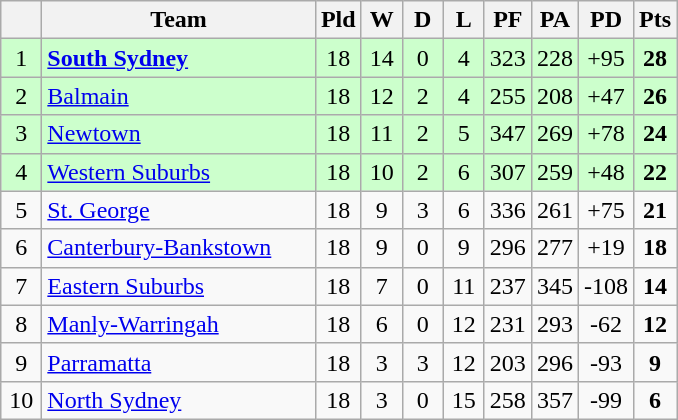<table class="wikitable" style="text-align:center;">
<tr>
<th width="20"></th>
<th width="175">Team</th>
<th width="20">Pld</th>
<th width="20">W</th>
<th width="20">D</th>
<th width="20">L</th>
<th width="20">PF</th>
<th width="20">PA</th>
<th width="25">PD</th>
<th width="20">Pts</th>
</tr>
<tr style="background: #ccffcc;">
<td>1</td>
<td style="text-align:left;"><strong> <a href='#'>South Sydney</a></strong></td>
<td>18</td>
<td>14</td>
<td>0</td>
<td>4</td>
<td>323</td>
<td>228</td>
<td>+95</td>
<td><strong>28</strong></td>
</tr>
<tr style="background: #ccffcc;">
<td>2</td>
<td style="text-align:left;"> <a href='#'>Balmain</a></td>
<td>18</td>
<td>12</td>
<td>2</td>
<td>4</td>
<td>255</td>
<td>208</td>
<td>+47</td>
<td><strong>26</strong></td>
</tr>
<tr style="background: #ccffcc;">
<td>3</td>
<td style="text-align:left;"> <a href='#'>Newtown</a></td>
<td>18</td>
<td>11</td>
<td>2</td>
<td>5</td>
<td>347</td>
<td>269</td>
<td>+78</td>
<td><strong>24</strong></td>
</tr>
<tr style="background: #ccffcc;">
<td>4</td>
<td style="text-align:left;"> <a href='#'>Western Suburbs</a></td>
<td>18</td>
<td>10</td>
<td>2</td>
<td>6</td>
<td>307</td>
<td>259</td>
<td>+48</td>
<td><strong>22</strong></td>
</tr>
<tr>
<td>5</td>
<td style="text-align:left;"> <a href='#'>St. George</a></td>
<td>18</td>
<td>9</td>
<td>3</td>
<td>6</td>
<td>336</td>
<td>261</td>
<td>+75</td>
<td><strong>21</strong></td>
</tr>
<tr>
<td>6</td>
<td style="text-align:left;"> <a href='#'>Canterbury-Bankstown</a></td>
<td>18</td>
<td>9</td>
<td>0</td>
<td>9</td>
<td>296</td>
<td>277</td>
<td>+19</td>
<td><strong>18</strong></td>
</tr>
<tr>
<td>7</td>
<td style="text-align:left;"> <a href='#'>Eastern Suburbs</a></td>
<td>18</td>
<td>7</td>
<td>0</td>
<td>11</td>
<td>237</td>
<td>345</td>
<td>-108</td>
<td><strong>14</strong></td>
</tr>
<tr>
<td>8</td>
<td style="text-align:left;"> <a href='#'>Manly-Warringah</a></td>
<td>18</td>
<td>6</td>
<td>0</td>
<td>12</td>
<td>231</td>
<td>293</td>
<td>-62</td>
<td><strong>12</strong></td>
</tr>
<tr>
<td>9</td>
<td style="text-align:left;"> <a href='#'>Parramatta</a></td>
<td>18</td>
<td>3</td>
<td>3</td>
<td>12</td>
<td>203</td>
<td>296</td>
<td>-93</td>
<td><strong>9</strong></td>
</tr>
<tr>
<td>10</td>
<td style="text-align:left;"> <a href='#'>North Sydney</a></td>
<td>18</td>
<td>3</td>
<td>0</td>
<td>15</td>
<td>258</td>
<td>357</td>
<td>-99</td>
<td><strong>6</strong></td>
</tr>
</table>
